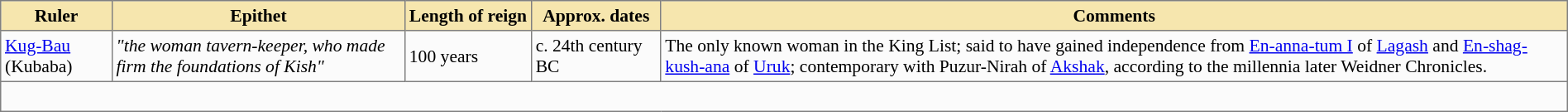<table class="nowraplinks" cellspacing="0" cellpadding="3" width="600px" rules="all" style="background:#fbfbfb; border-style: solid; border-width: 1px; font-size:90%; empty-cells:show; border-collapse:collapse; width:100%;">
<tr bgcolor="#F6E6AE">
<th>Ruler</th>
<th>Epithet</th>
<th>Length of reign</th>
<th>Approx. dates</th>
<th>Comments</th>
</tr>
<tr>
<td><a href='#'>Kug-Bau</a> (Kubaba)</td>
<td><em>"the woman tavern-keeper, who made firm the foundations of Kish"</em></td>
<td>100 years</td>
<td>c. 24th century BC</td>
<td>The only known woman in the King List; said to have gained independence from <a href='#'>En-anna-tum I</a> of <a href='#'>Lagash</a> and <a href='#'>En-shag-kush-ana</a> of <a href='#'>Uruk</a>; contemporary with Puzur-Nirah of <a href='#'>Akshak</a>, according to the millennia later Weidner Chronicles.</td>
</tr>
<tr>
<td colspan="5"><br></td>
</tr>
</table>
